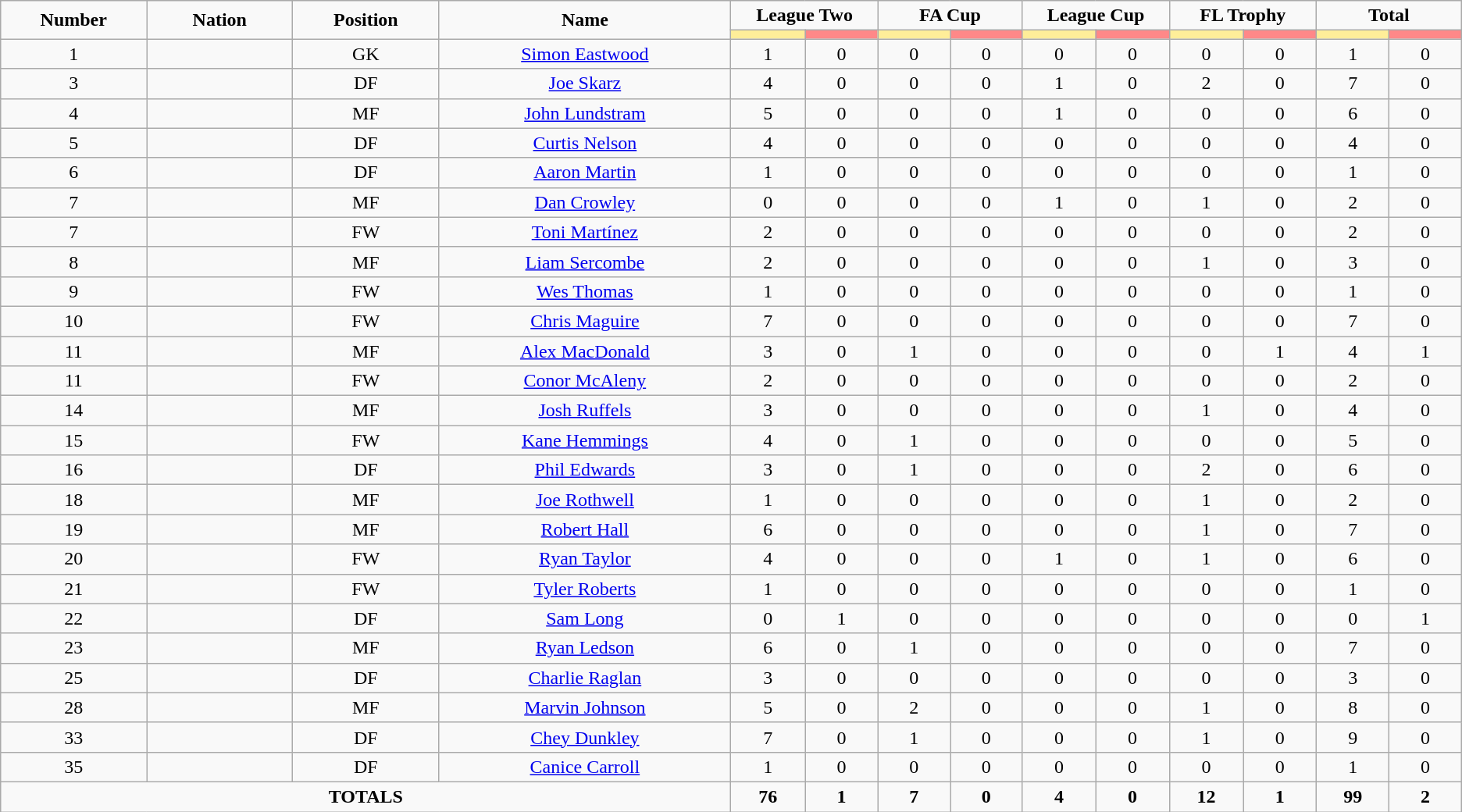<table class="wikitable" style="font-size: 100%; text-align: center;">
<tr>
<td rowspan="2" width="10%" align="center"><strong>Number</strong></td>
<td rowspan="2" width="10%" align="center"><strong>Nation</strong></td>
<td rowspan="2" width="10%" align="center"><strong>Position</strong></td>
<td rowspan="2" width="20%" align="center"><strong>Name</strong></td>
<td colspan="2" align="center"><strong>League Two</strong></td>
<td colspan="2" align="center"><strong>FA Cup</strong></td>
<td colspan="2" align="center"><strong>League Cup</strong></td>
<td colspan="2" align="center"><strong>FL Trophy</strong></td>
<td colspan="2" align="center"><strong>Total</strong></td>
</tr>
<tr>
<th width=60 style="background: #FFEE99"></th>
<th width=60 style="background: #FF8888"></th>
<th width=60 style="background: #FFEE99"></th>
<th width=60 style="background: #FF8888"></th>
<th width=60 style="background: #FFEE99"></th>
<th width=60 style="background: #FF8888"></th>
<th width=60 style="background: #FFEE99"></th>
<th width=60 style="background: #FF8888"></th>
<th width=60 style="background: #FFEE99"></th>
<th width=60 style="background: #FF8888"></th>
</tr>
<tr>
<td>1</td>
<td></td>
<td>GK</td>
<td><a href='#'>Simon Eastwood</a></td>
<td>1</td>
<td>0</td>
<td>0</td>
<td>0</td>
<td>0</td>
<td>0</td>
<td>0</td>
<td>0</td>
<td>1</td>
<td>0</td>
</tr>
<tr>
<td>3</td>
<td></td>
<td>DF</td>
<td><a href='#'>Joe Skarz</a></td>
<td>4</td>
<td>0</td>
<td>0</td>
<td>0</td>
<td>1</td>
<td>0</td>
<td>2</td>
<td>0</td>
<td>7</td>
<td>0</td>
</tr>
<tr>
<td>4</td>
<td></td>
<td>MF</td>
<td><a href='#'>John Lundstram</a></td>
<td>5</td>
<td>0</td>
<td>0</td>
<td>0</td>
<td>1</td>
<td>0</td>
<td>0</td>
<td>0</td>
<td>6</td>
<td>0</td>
</tr>
<tr>
<td>5</td>
<td></td>
<td>DF</td>
<td><a href='#'>Curtis Nelson</a></td>
<td>4</td>
<td>0</td>
<td>0</td>
<td>0</td>
<td>0</td>
<td>0</td>
<td>0</td>
<td>0</td>
<td>4</td>
<td>0</td>
</tr>
<tr>
<td>6</td>
<td></td>
<td>DF</td>
<td><a href='#'>Aaron Martin</a></td>
<td>1</td>
<td>0</td>
<td>0</td>
<td>0</td>
<td>0</td>
<td>0</td>
<td>0</td>
<td>0</td>
<td>1</td>
<td>0</td>
</tr>
<tr>
<td>7</td>
<td></td>
<td>MF</td>
<td><a href='#'>Dan Crowley</a></td>
<td>0</td>
<td>0</td>
<td>0</td>
<td>0</td>
<td>1</td>
<td>0</td>
<td>1</td>
<td>0</td>
<td>2</td>
<td>0</td>
</tr>
<tr>
<td>7</td>
<td></td>
<td>FW</td>
<td><a href='#'>Toni Martínez</a></td>
<td>2</td>
<td>0</td>
<td>0</td>
<td>0</td>
<td>0</td>
<td>0</td>
<td>0</td>
<td>0</td>
<td>2</td>
<td>0</td>
</tr>
<tr>
<td>8</td>
<td></td>
<td>MF</td>
<td><a href='#'>Liam Sercombe</a></td>
<td>2</td>
<td>0</td>
<td>0</td>
<td>0</td>
<td>0</td>
<td>0</td>
<td>1</td>
<td>0</td>
<td>3</td>
<td>0</td>
</tr>
<tr>
<td>9</td>
<td></td>
<td>FW</td>
<td><a href='#'>Wes Thomas</a></td>
<td>1</td>
<td>0</td>
<td>0</td>
<td>0</td>
<td>0</td>
<td>0</td>
<td>0</td>
<td>0</td>
<td>1</td>
<td>0</td>
</tr>
<tr>
<td>10</td>
<td></td>
<td>FW</td>
<td><a href='#'>Chris Maguire</a></td>
<td>7</td>
<td>0</td>
<td>0</td>
<td>0</td>
<td>0</td>
<td>0</td>
<td>0</td>
<td>0</td>
<td>7</td>
<td>0</td>
</tr>
<tr>
<td>11</td>
<td></td>
<td>MF</td>
<td><a href='#'>Alex MacDonald</a></td>
<td>3</td>
<td>0</td>
<td>1</td>
<td>0</td>
<td>0</td>
<td>0</td>
<td>0</td>
<td>1</td>
<td>4</td>
<td>1</td>
</tr>
<tr>
<td>11</td>
<td></td>
<td>FW</td>
<td><a href='#'>Conor McAleny</a></td>
<td>2</td>
<td>0</td>
<td>0</td>
<td>0</td>
<td>0</td>
<td>0</td>
<td>0</td>
<td>0</td>
<td>2</td>
<td>0</td>
</tr>
<tr>
<td>14</td>
<td></td>
<td>MF</td>
<td><a href='#'>Josh Ruffels</a></td>
<td>3</td>
<td>0</td>
<td>0</td>
<td>0</td>
<td>0</td>
<td>0</td>
<td>1</td>
<td>0</td>
<td>4</td>
<td>0</td>
</tr>
<tr>
<td>15</td>
<td></td>
<td>FW</td>
<td><a href='#'>Kane Hemmings</a></td>
<td>4</td>
<td>0</td>
<td>1</td>
<td>0</td>
<td>0</td>
<td>0</td>
<td>0</td>
<td>0</td>
<td>5</td>
<td>0</td>
</tr>
<tr>
<td>16</td>
<td></td>
<td>DF</td>
<td><a href='#'>Phil Edwards</a></td>
<td>3</td>
<td>0</td>
<td>1</td>
<td>0</td>
<td>0</td>
<td>0</td>
<td>2</td>
<td>0</td>
<td>6</td>
<td>0</td>
</tr>
<tr>
<td>18</td>
<td></td>
<td>MF</td>
<td><a href='#'>Joe Rothwell</a></td>
<td>1</td>
<td>0</td>
<td>0</td>
<td>0</td>
<td>0</td>
<td>0</td>
<td>1</td>
<td>0</td>
<td>2</td>
<td>0</td>
</tr>
<tr>
<td>19</td>
<td></td>
<td>MF</td>
<td><a href='#'>Robert Hall</a></td>
<td>6</td>
<td>0</td>
<td>0</td>
<td>0</td>
<td>0</td>
<td>0</td>
<td>1</td>
<td>0</td>
<td>7</td>
<td>0</td>
</tr>
<tr>
<td>20</td>
<td></td>
<td>FW</td>
<td><a href='#'>Ryan Taylor</a></td>
<td>4</td>
<td>0</td>
<td>0</td>
<td>0</td>
<td>1</td>
<td>0</td>
<td>1</td>
<td>0</td>
<td>6</td>
<td>0</td>
</tr>
<tr>
<td>21</td>
<td></td>
<td>FW</td>
<td><a href='#'>Tyler Roberts</a></td>
<td>1</td>
<td>0</td>
<td>0</td>
<td>0</td>
<td>0</td>
<td>0</td>
<td>0</td>
<td>0</td>
<td>1</td>
<td>0</td>
</tr>
<tr>
<td>22</td>
<td></td>
<td>DF</td>
<td><a href='#'>Sam Long</a></td>
<td>0</td>
<td>1</td>
<td>0</td>
<td>0</td>
<td>0</td>
<td>0</td>
<td>0</td>
<td>0</td>
<td>0</td>
<td>1</td>
</tr>
<tr>
<td>23</td>
<td></td>
<td>MF</td>
<td><a href='#'>Ryan Ledson</a></td>
<td>6</td>
<td>0</td>
<td>1</td>
<td>0</td>
<td>0</td>
<td>0</td>
<td>0</td>
<td>0</td>
<td>7</td>
<td>0</td>
</tr>
<tr>
<td>25</td>
<td></td>
<td>DF</td>
<td><a href='#'>Charlie Raglan</a></td>
<td>3</td>
<td>0</td>
<td>0</td>
<td>0</td>
<td>0</td>
<td>0</td>
<td>0</td>
<td>0</td>
<td>3</td>
<td>0</td>
</tr>
<tr>
<td>28</td>
<td></td>
<td>MF</td>
<td><a href='#'>Marvin Johnson</a></td>
<td>5</td>
<td>0</td>
<td>2</td>
<td>0</td>
<td>0</td>
<td>0</td>
<td>1</td>
<td>0</td>
<td>8</td>
<td>0</td>
</tr>
<tr>
<td>33</td>
<td></td>
<td>DF</td>
<td><a href='#'>Chey Dunkley</a></td>
<td>7</td>
<td>0</td>
<td>1</td>
<td>0</td>
<td>0</td>
<td>0</td>
<td>1</td>
<td>0</td>
<td>9</td>
<td>0</td>
</tr>
<tr>
<td>35</td>
<td></td>
<td>DF</td>
<td><a href='#'>Canice Carroll</a></td>
<td>1</td>
<td>0</td>
<td>0</td>
<td>0</td>
<td>0</td>
<td>0</td>
<td>0</td>
<td>0</td>
<td>1</td>
<td>0</td>
</tr>
<tr>
<td colspan="4"><strong>TOTALS</strong></td>
<td><strong>76</strong> </td>
<td><strong>1</strong>  </td>
<td><strong>7</strong>  </td>
<td><strong>0</strong>  </td>
<td><strong>4</strong>  </td>
<td><strong>0</strong>  </td>
<td><strong>12</strong>  </td>
<td><strong>1</strong>  </td>
<td><strong>99</strong>  </td>
<td><strong>2</strong>  </td>
</tr>
</table>
